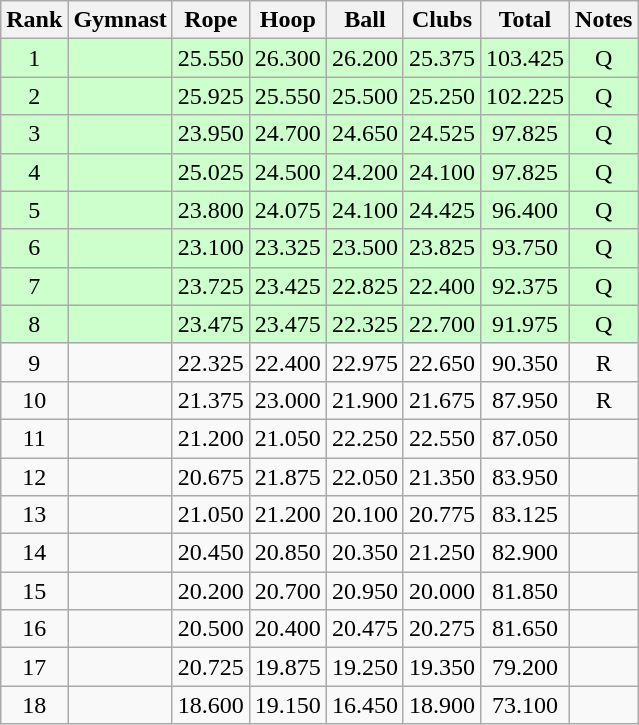<table class="wikitable sortable" style="text-align:center">
<tr>
<th>Rank</th>
<th>Gymnast</th>
<th>Rope</th>
<th>Hoop</th>
<th>Ball</th>
<th>Clubs</th>
<th>Total</th>
<th>Notes</th>
</tr>
<tr bgcolor=ccffcc>
<td>1</td>
<td align=left></td>
<td>25.550</td>
<td>26.300</td>
<td>26.200</td>
<td>25.375</td>
<td>103.425</td>
<td>Q</td>
</tr>
<tr bgcolor=ccffcc>
<td>2</td>
<td align=left></td>
<td>25.925</td>
<td>25.550</td>
<td>25.500</td>
<td>25.250</td>
<td>102.225</td>
<td>Q</td>
</tr>
<tr bgcolor=ccffcc>
<td>3</td>
<td align=left></td>
<td>23.950</td>
<td>24.700</td>
<td>24.650</td>
<td>24.525</td>
<td>97.825</td>
<td>Q</td>
</tr>
<tr bgcolor=ccffcc>
<td>4</td>
<td align=left></td>
<td>25.025</td>
<td>24.500</td>
<td>24.200</td>
<td>24.100</td>
<td>97.825</td>
<td>Q</td>
</tr>
<tr bgcolor=ccffcc>
<td>5</td>
<td align=left></td>
<td>23.800</td>
<td>24.075</td>
<td>24.100</td>
<td>24.425</td>
<td>96.400</td>
<td>Q</td>
</tr>
<tr bgcolor=ccffcc>
<td>6</td>
<td align=left></td>
<td>23.100</td>
<td>23.325</td>
<td>23.500</td>
<td>23.825</td>
<td>93.750</td>
<td>Q</td>
</tr>
<tr bgcolor=ccffcc>
<td>7</td>
<td align=left></td>
<td>23.725</td>
<td>23.425</td>
<td>22.825</td>
<td>22.400</td>
<td>92.375</td>
<td>Q</td>
</tr>
<tr bgcolor=ccffcc>
<td>8</td>
<td align=left></td>
<td>23.475</td>
<td>23.475</td>
<td>22.325</td>
<td>22.700</td>
<td>91.975</td>
<td>Q</td>
</tr>
<tr>
<td>9</td>
<td align=left></td>
<td>22.325</td>
<td>22.400</td>
<td>22.975</td>
<td>22.650</td>
<td>90.350</td>
<td>R</td>
</tr>
<tr>
<td>10</td>
<td align=left></td>
<td>21.375</td>
<td>23.000</td>
<td>21.900</td>
<td>21.675</td>
<td>87.950</td>
<td>R</td>
</tr>
<tr>
<td>11</td>
<td align=left></td>
<td>21.200</td>
<td>21.050</td>
<td>22.250</td>
<td>22.550</td>
<td>87.050</td>
<td></td>
</tr>
<tr>
<td>12</td>
<td align=left></td>
<td>20.675</td>
<td>21.875</td>
<td>22.050</td>
<td>21.350</td>
<td>83.950</td>
<td></td>
</tr>
<tr>
<td>13</td>
<td align=left></td>
<td>21.050</td>
<td>21.200</td>
<td>20.100</td>
<td>20.775</td>
<td>83.125</td>
<td></td>
</tr>
<tr>
<td>14</td>
<td align=left></td>
<td>20.450</td>
<td>20.850</td>
<td>20.350</td>
<td>21.250</td>
<td>82.900</td>
<td></td>
</tr>
<tr>
<td>15</td>
<td align=left></td>
<td>20.200</td>
<td>20.700</td>
<td>20.950</td>
<td>20.000</td>
<td>81.850</td>
<td></td>
</tr>
<tr>
<td>16</td>
<td align=left></td>
<td>20.500</td>
<td>20.400</td>
<td>20.475</td>
<td>20.275</td>
<td>81.650</td>
<td></td>
</tr>
<tr>
<td>17</td>
<td align=left></td>
<td>20.725</td>
<td>19.875</td>
<td>19.250</td>
<td>19.350</td>
<td>79.200</td>
<td></td>
</tr>
<tr>
<td>18</td>
<td align=left></td>
<td>18.600</td>
<td>19.150</td>
<td>16.450</td>
<td>18.900</td>
<td>73.100</td>
<td></td>
</tr>
</table>
